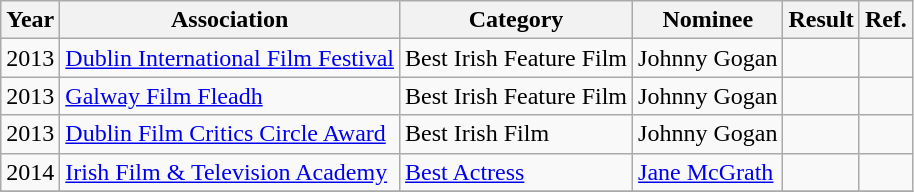<table class="wikitable sortable">
<tr>
<th>Year</th>
<th>Association</th>
<th>Category</th>
<th>Nominee</th>
<th>Result</th>
<th class=unsortable>Ref.</th>
</tr>
<tr>
<td>2013</td>
<td><a href='#'>Dublin International Film Festival</a></td>
<td>Best Irish Feature Film</td>
<td>Johnny Gogan</td>
<td></td>
<td></td>
</tr>
<tr>
<td>2013</td>
<td><a href='#'>Galway Film Fleadh</a></td>
<td>Best Irish Feature Film</td>
<td>Johnny Gogan</td>
<td></td>
<td></td>
</tr>
<tr>
<td>2013</td>
<td><a href='#'>Dublin Film Critics Circle Award</a></td>
<td>Best Irish Film</td>
<td>Johnny Gogan</td>
<td></td>
<td></td>
</tr>
<tr>
<td>2014</td>
<td><a href='#'>Irish Film & Television Academy</a></td>
<td><a href='#'>Best Actress</a></td>
<td><a href='#'>Jane McGrath</a></td>
<td></td>
<td></td>
</tr>
<tr>
</tr>
</table>
